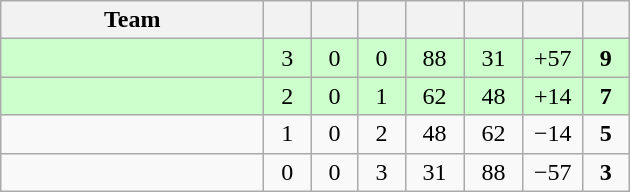<table class="wikitable" style="text-align:center;">
<tr>
<th style="width:10.5em;">Team</th>
<th style="width:1.5em;"></th>
<th style="width:1.5em;"></th>
<th style="width:1.5em;"></th>
<th style="width:2.0em;"></th>
<th style="width:2.0em;"></th>
<th style="width:2.0em;"></th>
<th style="width:1.5em;"></th>
</tr>
<tr bgcolor=#cfc>
<td align="left"></td>
<td>3</td>
<td>0</td>
<td>0</td>
<td>88</td>
<td>31</td>
<td>+57</td>
<td><strong>9</strong></td>
</tr>
<tr bgcolor=#cfc>
<td align="left"></td>
<td>2</td>
<td>0</td>
<td>1</td>
<td>62</td>
<td>48</td>
<td>+14</td>
<td><strong>7</strong></td>
</tr>
<tr>
<td align="left"></td>
<td>1</td>
<td>0</td>
<td>2</td>
<td>48</td>
<td>62</td>
<td>−14</td>
<td><strong>5</strong></td>
</tr>
<tr>
<td align="left"></td>
<td>0</td>
<td>0</td>
<td>3</td>
<td>31</td>
<td>88</td>
<td>−57</td>
<td><strong>3</strong></td>
</tr>
</table>
